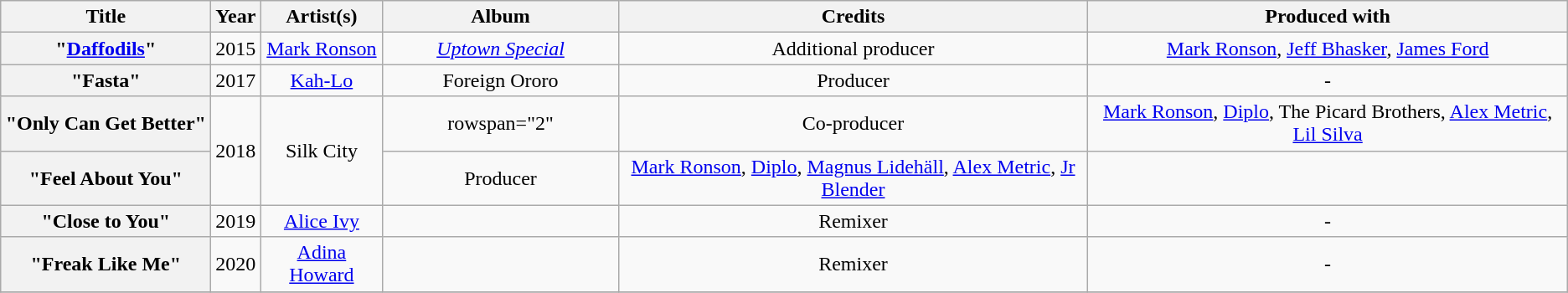<table class="wikitable plainrowheaders" style="text-align:center;">
<tr>
<th scope="col" style="width:160px;">Title</th>
<th scope="col">Year</th>
<th scope="col">Artist(s)</th>
<th scope="col" style="width:180px;">Album</th>
<th scope="col">Credits</th>
<th scope="col">Produced with</th>
</tr>
<tr>
<th scope="row">"<a href='#'>Daffodils</a>"<br></th>
<td>2015</td>
<td><a href='#'>Mark Ronson</a></td>
<td><em><a href='#'>Uptown Special</a></em></td>
<td>Additional producer</td>
<td><a href='#'>Mark Ronson</a>, <a href='#'>Jeff Bhasker</a>, <a href='#'>James Ford</a></td>
</tr>
<tr>
<th scope="row">"Fasta"</th>
<td>2017</td>
<td><a href='#'>Kah-Lo</a></td>
<td>Foreign Ororo</td>
<td>Producer</td>
<td>-</td>
</tr>
<tr>
<th scope="row">"Only Can Get Better"<br></th>
<td rowspan="2">2018</td>
<td rowspan="2">Silk City</td>
<td>rowspan="2" </td>
<td>Co-producer</td>
<td><a href='#'>Mark Ronson</a>, <a href='#'>Diplo</a>, The Picard Brothers, <a href='#'>Alex Metric</a>, <a href='#'>Lil Silva</a></td>
</tr>
<tr>
<th scope="row">"Feel About You"<br></th>
<td>Producer</td>
<td><a href='#'>Mark Ronson</a>, <a href='#'>Diplo</a>, <a href='#'>Magnus Lidehäll</a>, <a href='#'>Alex Metric</a>, <a href='#'>Jr Blender</a></td>
</tr>
<tr>
<th scope="row">"Close to You"</th>
<td>2019</td>
<td><a href='#'>Alice Ivy</a></td>
<td></td>
<td>Remixer</td>
<td>-</td>
</tr>
<tr>
<th scope="row">"Freak Like Me"</th>
<td>2020</td>
<td><a href='#'>Adina Howard</a></td>
<td></td>
<td>Remixer</td>
<td>-</td>
</tr>
<tr>
</tr>
</table>
